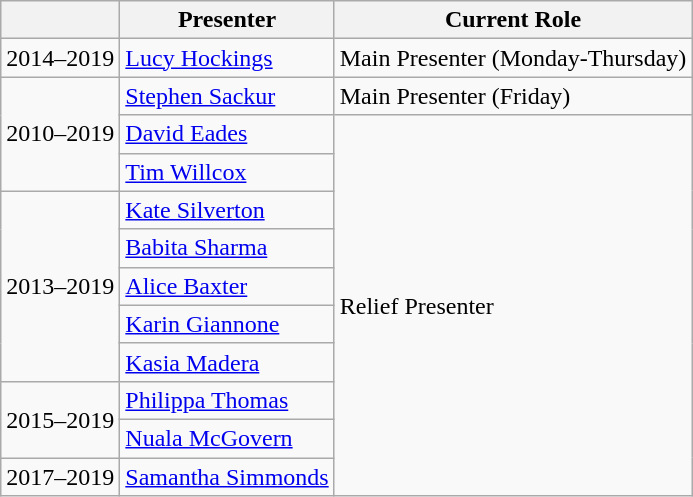<table class="wikitable">
<tr>
<th></th>
<th>Presenter</th>
<th>Current Role</th>
</tr>
<tr>
<td>2014–2019</td>
<td><a href='#'>Lucy Hockings</a></td>
<td>Main Presenter (Monday-Thursday)</td>
</tr>
<tr>
<td rowspan="3">2010–2019</td>
<td><a href='#'>Stephen Sackur</a></td>
<td>Main Presenter (Friday)</td>
</tr>
<tr>
<td><a href='#'>David Eades</a></td>
<td rowspan="10">Relief Presenter</td>
</tr>
<tr>
<td><a href='#'>Tim Willcox</a></td>
</tr>
<tr>
<td rowspan="5">2013–2019</td>
<td><a href='#'>Kate Silverton</a></td>
</tr>
<tr>
<td><a href='#'>Babita Sharma</a></td>
</tr>
<tr>
<td><a href='#'>Alice Baxter</a></td>
</tr>
<tr>
<td><a href='#'>Karin Giannone</a></td>
</tr>
<tr>
<td><a href='#'>Kasia Madera</a></td>
</tr>
<tr>
<td rowspan="2">2015–2019</td>
<td><a href='#'>Philippa Thomas</a></td>
</tr>
<tr>
<td><a href='#'>Nuala McGovern</a></td>
</tr>
<tr>
<td>2017–2019</td>
<td><a href='#'>Samantha Simmonds</a><br></td>
</tr>
</table>
